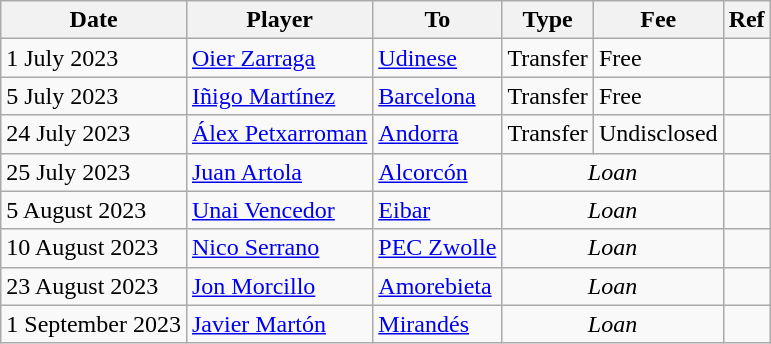<table class="wikitable">
<tr>
<th>Date</th>
<th>Player</th>
<th>To</th>
<th>Type</th>
<th>Fee</th>
<th>Ref</th>
</tr>
<tr>
<td>1 July 2023</td>
<td> <a href='#'>Oier Zarraga</a></td>
<td> <a href='#'>Udinese</a></td>
<td>Transfer</td>
<td>Free</td>
<td></td>
</tr>
<tr>
<td>5 July 2023</td>
<td> <a href='#'>Iñigo Martínez</a></td>
<td><a href='#'>Barcelona</a></td>
<td>Transfer</td>
<td>Free</td>
<td></td>
</tr>
<tr>
<td>24 July 2023</td>
<td> <a href='#'>Álex Petxarroman</a></td>
<td><a href='#'>Andorra</a></td>
<td>Transfer</td>
<td>Undisclosed</td>
<td></td>
</tr>
<tr>
<td>25 July 2023</td>
<td> <a href='#'>Juan Artola</a></td>
<td><a href='#'>Alcorcón</a></td>
<td colspan=2 align=center><em>Loan</em></td>
<td></td>
</tr>
<tr>
<td>5 August 2023</td>
<td> <a href='#'>Unai Vencedor</a></td>
<td><a href='#'>Eibar</a></td>
<td colspan=2 align=center><em>Loan</em></td>
<td></td>
</tr>
<tr>
<td>10 August 2023</td>
<td> <a href='#'>Nico Serrano</a></td>
<td> <a href='#'>PEC Zwolle</a></td>
<td colspan=2 align=center><em>Loan</em></td>
<td></td>
</tr>
<tr>
<td>23 August 2023</td>
<td> <a href='#'>Jon Morcillo</a></td>
<td><a href='#'>Amorebieta</a></td>
<td colspan=2 align=center><em>Loan</em></td>
<td></td>
</tr>
<tr>
<td>1 September 2023</td>
<td> <a href='#'>Javier Martón</a></td>
<td><a href='#'>Mirandés</a></td>
<td colspan=2 align=center><em>Loan</em></td>
<td></td>
</tr>
</table>
